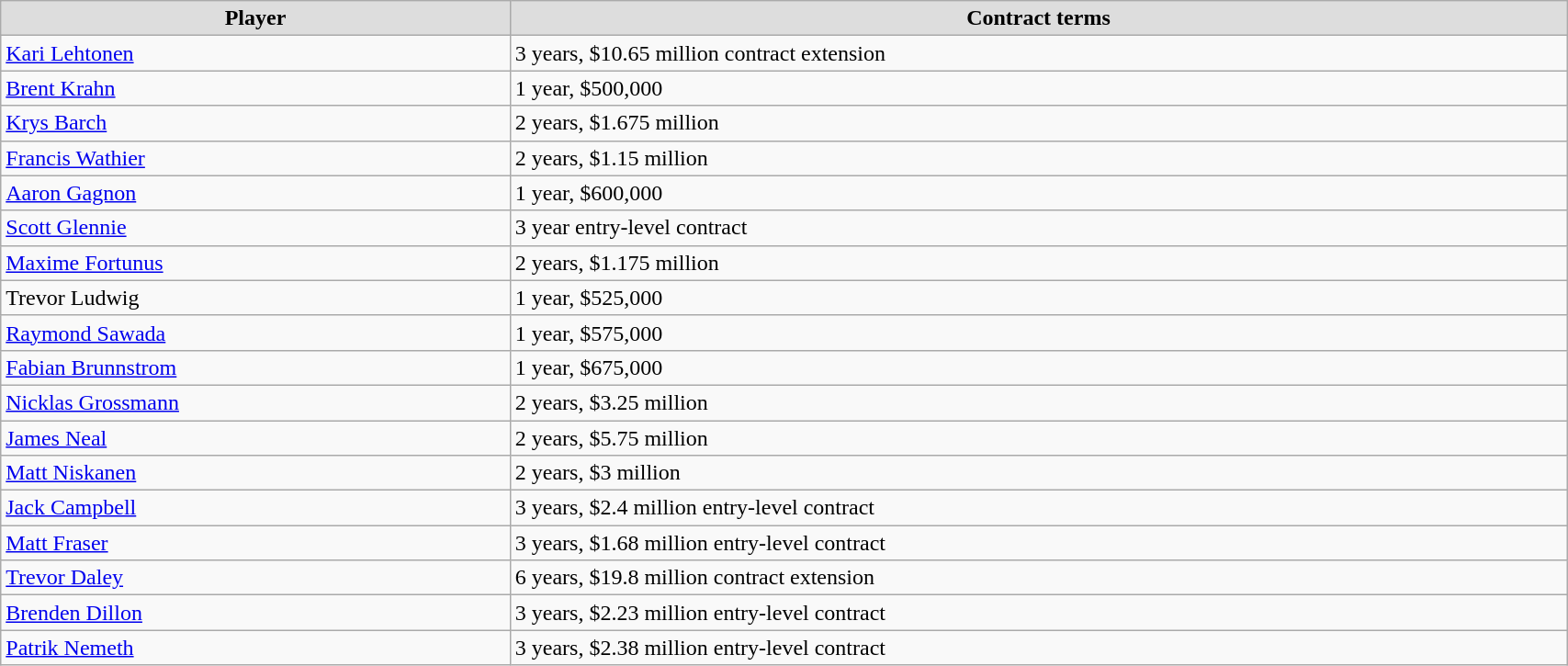<table class="wikitable" width=90%>
<tr align="center" bgcolor="#dddddd">
<td><strong>Player</strong></td>
<td><strong>Contract terms</strong></td>
</tr>
<tr>
<td><a href='#'>Kari Lehtonen</a></td>
<td>3 years, $10.65 million contract extension</td>
</tr>
<tr>
<td><a href='#'>Brent Krahn</a></td>
<td>1 year, $500,000</td>
</tr>
<tr>
<td><a href='#'>Krys Barch</a></td>
<td>2 years, $1.675 million</td>
</tr>
<tr>
<td><a href='#'>Francis Wathier</a></td>
<td>2 years, $1.15 million</td>
</tr>
<tr>
<td><a href='#'>Aaron Gagnon</a></td>
<td>1 year, $600,000</td>
</tr>
<tr>
<td><a href='#'>Scott Glennie</a></td>
<td>3 year entry-level contract</td>
</tr>
<tr>
<td><a href='#'>Maxime Fortunus</a></td>
<td>2 years, $1.175 million</td>
</tr>
<tr>
<td>Trevor Ludwig</td>
<td>1 year, $525,000</td>
</tr>
<tr>
<td><a href='#'>Raymond Sawada</a></td>
<td>1 year, $575,000</td>
</tr>
<tr>
<td><a href='#'>Fabian Brunnstrom</a></td>
<td>1 year, $675,000</td>
</tr>
<tr>
<td><a href='#'>Nicklas Grossmann</a></td>
<td>2 years, $3.25 million</td>
</tr>
<tr>
<td><a href='#'>James Neal</a></td>
<td>2 years, $5.75 million</td>
</tr>
<tr>
<td><a href='#'>Matt Niskanen</a></td>
<td>2 years, $3 million</td>
</tr>
<tr>
<td><a href='#'>Jack Campbell</a></td>
<td>3 years, $2.4 million entry-level contract</td>
</tr>
<tr>
<td><a href='#'>Matt Fraser</a></td>
<td>3 years, $1.68 million entry-level contract</td>
</tr>
<tr>
<td><a href='#'>Trevor Daley</a></td>
<td>6 years, $19.8 million contract extension</td>
</tr>
<tr>
<td><a href='#'>Brenden Dillon</a></td>
<td>3 years, $2.23 million entry-level contract</td>
</tr>
<tr>
<td><a href='#'>Patrik Nemeth</a></td>
<td>3 years, $2.38 million entry-level contract</td>
</tr>
</table>
